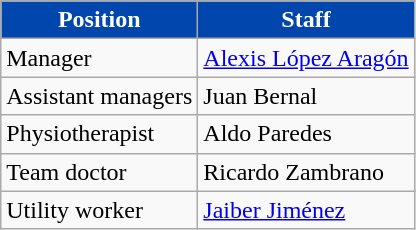<table class="wikitable">
<tr>
<th style=background-color:#0046AD;color:#FFFFFF>Position</th>
<th style=background-color:#0046AD;color:#FFFFFF>Staff</th>
</tr>
<tr>
<td>Manager</td>
<td> <a href='#'>Alexis López Aragón</a></td>
</tr>
<tr>
<td>Assistant managers</td>
<td> Juan Bernal</td>
</tr>
<tr>
<td>Physiotherapist</td>
<td> Aldo Paredes</td>
</tr>
<tr>
<td>Team doctor</td>
<td> Ricardo Zambrano</td>
</tr>
<tr>
<td>Utility worker</td>
<td> <a href='#'>Jaiber Jiménez</a></td>
</tr>
</table>
